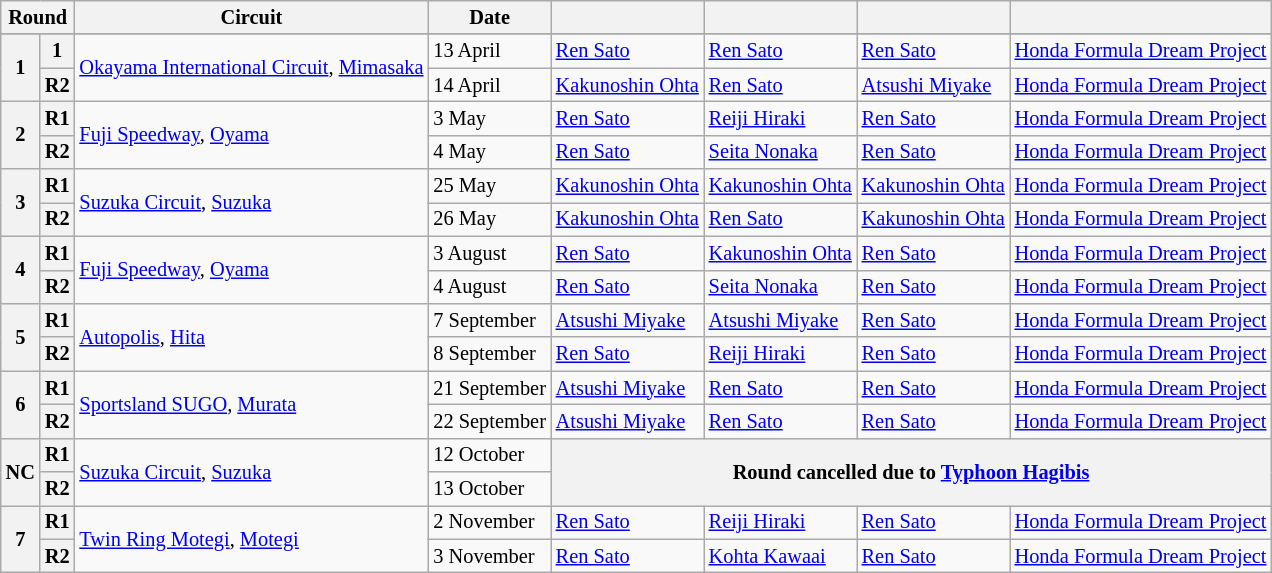<table class="wikitable" style="font-size: 85%">
<tr>
<th colspan=2>Round</th>
<th>Circuit</th>
<th>Date</th>
<th></th>
<th></th>
<th></th>
<th></th>
</tr>
<tr>
</tr>
<tr>
<th rowspan=2>1</th>
<th>1</th>
<td rowspan=2><a href='#'>Okayama International Circuit</a>, <a href='#'>Mimasaka</a></td>
<td>13 April</td>
<td> <a href='#'>Ren Sato</a></td>
<td> <a href='#'>Ren Sato</a></td>
<td> <a href='#'>Ren Sato</a></td>
<td><a href='#'>Honda Formula Dream Project</a></td>
</tr>
<tr>
<th>R2</th>
<td>14 April</td>
<td> <a href='#'>Kakunoshin Ohta</a></td>
<td> <a href='#'>Ren Sato</a></td>
<td> <a href='#'>Atsushi Miyake</a></td>
<td><a href='#'>Honda Formula Dream Project</a></td>
</tr>
<tr>
<th rowspan=2>2</th>
<th>R1</th>
<td rowspan=2><a href='#'>Fuji Speedway</a>, <a href='#'>Oyama</a></td>
<td>3 May</td>
<td> <a href='#'>Ren Sato</a></td>
<td> <a href='#'>Reiji Hiraki</a></td>
<td> <a href='#'>Ren Sato</a></td>
<td><a href='#'>Honda Formula Dream Project</a></td>
</tr>
<tr>
<th>R2</th>
<td>4 May</td>
<td> <a href='#'>Ren Sato</a></td>
<td> <a href='#'>Seita Nonaka</a></td>
<td> <a href='#'>Ren Sato</a></td>
<td><a href='#'>Honda Formula Dream Project</a></td>
</tr>
<tr>
<th rowspan=2>3</th>
<th>R1</th>
<td rowspan=2><a href='#'>Suzuka Circuit</a>, <a href='#'>Suzuka</a></td>
<td>25 May</td>
<td> <a href='#'>Kakunoshin Ohta</a></td>
<td> <a href='#'>Kakunoshin Ohta</a></td>
<td> <a href='#'>Kakunoshin Ohta</a></td>
<td><a href='#'>Honda Formula Dream Project</a></td>
</tr>
<tr>
<th>R2</th>
<td>26 May</td>
<td> <a href='#'>Kakunoshin Ohta</a></td>
<td> <a href='#'>Ren Sato</a></td>
<td> <a href='#'>Kakunoshin Ohta</a></td>
<td><a href='#'>Honda Formula Dream Project</a></td>
</tr>
<tr>
<th rowspan=2>4</th>
<th>R1</th>
<td rowspan=2><a href='#'>Fuji Speedway</a>, <a href='#'>Oyama</a></td>
<td>3 August</td>
<td> <a href='#'>Ren Sato</a></td>
<td> <a href='#'>Kakunoshin Ohta</a></td>
<td> <a href='#'>Ren Sato</a></td>
<td><a href='#'>Honda Formula Dream Project</a></td>
</tr>
<tr>
<th>R2</th>
<td>4 August</td>
<td> <a href='#'>Ren Sato</a></td>
<td> <a href='#'>Seita Nonaka</a></td>
<td> <a href='#'>Ren Sato</a></td>
<td><a href='#'>Honda Formula Dream Project</a></td>
</tr>
<tr>
<th rowspan=2>5</th>
<th>R1</th>
<td rowspan=2><a href='#'>Autopolis</a>, <a href='#'>Hita</a></td>
<td>7 September</td>
<td> <a href='#'>Atsushi Miyake</a></td>
<td> <a href='#'>Atsushi Miyake</a></td>
<td> <a href='#'>Ren Sato</a></td>
<td><a href='#'>Honda Formula Dream Project</a></td>
</tr>
<tr>
<th>R2</th>
<td>8 September</td>
<td> <a href='#'>Ren Sato</a></td>
<td> <a href='#'>Reiji Hiraki</a></td>
<td> <a href='#'>Ren Sato</a></td>
<td><a href='#'>Honda Formula Dream Project</a></td>
</tr>
<tr>
<th rowspan=2>6</th>
<th>R1</th>
<td rowspan=2><a href='#'>Sportsland SUGO</a>, <a href='#'>Murata</a></td>
<td>21 September</td>
<td> <a href='#'>Atsushi Miyake</a></td>
<td> <a href='#'>Ren Sato</a></td>
<td> <a href='#'>Ren Sato</a></td>
<td><a href='#'>Honda Formula Dream Project</a></td>
</tr>
<tr>
<th>R2</th>
<td>22 September</td>
<td> <a href='#'>Atsushi Miyake</a></td>
<td> <a href='#'>Ren Sato</a></td>
<td> <a href='#'>Ren Sato</a></td>
<td><a href='#'>Honda Formula Dream Project</a></td>
</tr>
<tr>
<th rowspan=2>NC</th>
<th>R1</th>
<td rowspan=2><a href='#'>Suzuka Circuit</a>, <a href='#'>Suzuka</a></td>
<td>12 October</td>
<th rowspan=2 colspan=4>Round cancelled due to <a href='#'>Typhoon Hagibis</a></th>
</tr>
<tr>
<th>R2</th>
<td>13 October</td>
</tr>
<tr>
<th rowspan=2>7</th>
<th>R1</th>
<td rowspan=2><a href='#'>Twin Ring Motegi</a>, <a href='#'>Motegi</a></td>
<td>2 November</td>
<td> <a href='#'>Ren Sato</a></td>
<td> <a href='#'>Reiji Hiraki</a></td>
<td> <a href='#'>Ren Sato</a></td>
<td><a href='#'>Honda Formula Dream Project</a></td>
</tr>
<tr>
<th>R2</th>
<td>3 November</td>
<td> <a href='#'>Ren Sato</a></td>
<td> <a href='#'>Kohta Kawaai</a></td>
<td> <a href='#'>Ren Sato</a></td>
<td><a href='#'>Honda Formula Dream Project</a></td>
</tr>
</table>
